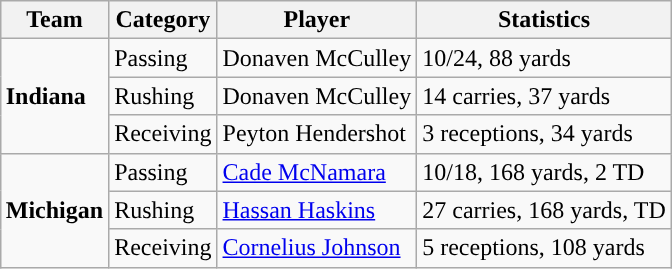<table class="wikitable" style="float: right;">
<tr>
<th>Team</th>
<th>Category</th>
<th>Player</th>
<th>Statistics</th>
</tr>
<tr>
<td rowspan=3><strong>Indiana</strong></td>
<td>Passing</td>
<td>Donaven McCulley</td>
<td>10/24, 88 yards</td>
</tr>
<tr>
<td>Rushing</td>
<td>Donaven McCulley</td>
<td>14 carries, 37 yards</td>
</tr>
<tr>
<td>Receiving</td>
<td>Peyton Hendershot</td>
<td>3 receptions, 34 yards</td>
</tr>
<tr>
<td rowspan=3><strong>Michigan</strong></td>
<td>Passing</td>
<td><a href='#'>Cade McNamara</a></td>
<td>10/18, 168 yards, 2 TD</td>
</tr>
<tr>
<td>Rushing</td>
<td><a href='#'>Hassan Haskins</a></td>
<td>27 carries, 168 yards, TD</td>
</tr>
<tr>
<td>Receiving</td>
<td><a href='#'>Cornelius Johnson</a></td>
<td>5 receptions, 108 yards</td>
</tr>
</table>
